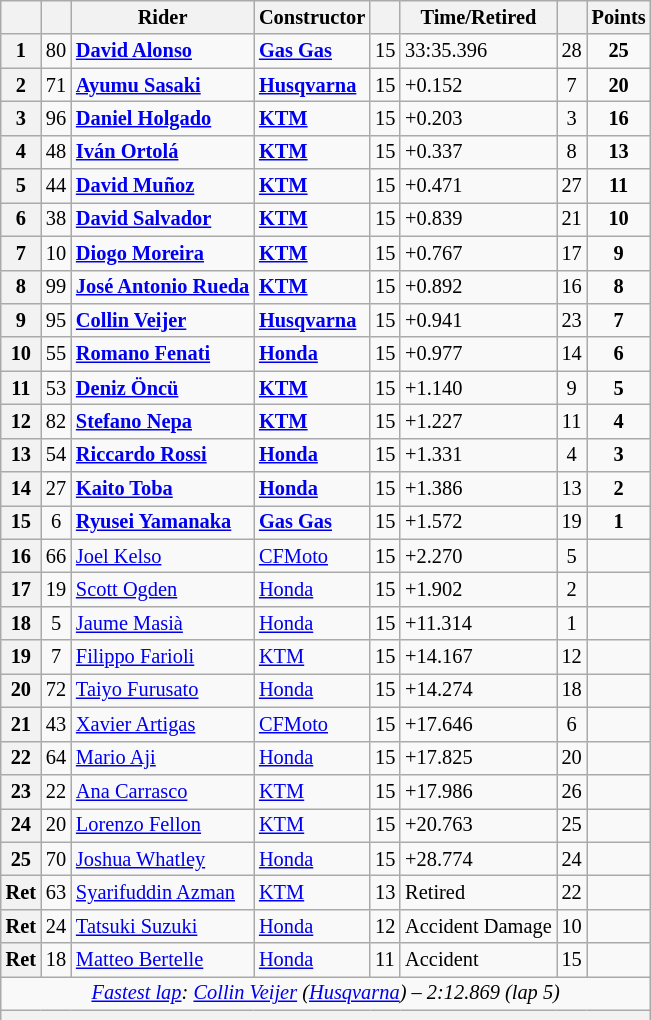<table class="wikitable sortable" style="font-size: 85%;">
<tr>
<th scope="col"></th>
<th scope="col"></th>
<th scope="col">Rider</th>
<th scope="col">Constructor</th>
<th scope="col" class="unsortable"></th>
<th scope="col" class="unsortable">Time/Retired</th>
<th scope="col"></th>
<th scope="col">Points</th>
</tr>
<tr>
<th scope="row">1</th>
<td align="center">80</td>
<td data-sort-value="alo"> <strong><a href='#'>David Alonso</a></strong></td>
<td><strong><a href='#'>Gas Gas</a></strong></td>
<td>15</td>
<td>33:35.396</td>
<td align="center">28</td>
<td align="center"><strong>25</strong></td>
</tr>
<tr>
<th scope="row">2</th>
<td align="center">71</td>
<td data-sort-value="sas"> <strong><a href='#'>Ayumu Sasaki</a></strong></td>
<td><strong><a href='#'>Husqvarna</a></strong></td>
<td>15</td>
<td>+0.152</td>
<td align="center">7</td>
<td align="center"><strong>20</strong></td>
</tr>
<tr>
<th scope="row">3</th>
<td align="center">96</td>
<td data-sort-value="hol"> <strong><a href='#'>Daniel Holgado</a></strong></td>
<td><strong><a href='#'>KTM</a></strong></td>
<td>15</td>
<td>+0.203</td>
<td align="center">3</td>
<td align="center"><strong>16</strong></td>
</tr>
<tr>
<th scope="row">4</th>
<td align="center">48</td>
<td data-sort-value="ort"> <strong><a href='#'>Iván Ortolá</a></strong></td>
<td><strong><a href='#'>KTM</a></strong></td>
<td>15</td>
<td>+0.337</td>
<td align="center">8</td>
<td align="center"><strong>13</strong></td>
</tr>
<tr>
<th scope="row">5</th>
<td align="center">44</td>
<td data-sort-value="mun"> <strong><a href='#'>David Muñoz</a></strong></td>
<td><strong><a href='#'>KTM</a></strong></td>
<td>15</td>
<td>+0.471</td>
<td align="center">27</td>
<td align="center"><strong>11</strong></td>
</tr>
<tr>
<th scope="row">6</th>
<td align="center">38</td>
<td data-sort-value="sal"> <strong><a href='#'>David Salvador</a></strong></td>
<td><strong><a href='#'>KTM</a></strong></td>
<td>15</td>
<td>+0.839</td>
<td align="center">21</td>
<td align="center"><strong>10</strong></td>
</tr>
<tr>
<th scope="row">7</th>
<td align="center">10</td>
<td data-sort-value="mor"> <strong><a href='#'>Diogo Moreira</a></strong></td>
<td><strong><a href='#'>KTM</a></strong></td>
<td>15</td>
<td>+0.767</td>
<td align="center">17</td>
<td align="center"><strong>9</strong></td>
</tr>
<tr>
<th scope="row">8</th>
<td align="center">99</td>
<td data-sort-value="rue"> <strong><a href='#'>José Antonio Rueda</a></strong></td>
<td><strong><a href='#'>KTM</a></strong></td>
<td>15</td>
<td>+0.892</td>
<td align="center">16</td>
<td align="center"><strong>8</strong></td>
</tr>
<tr>
<th scope="row">9</th>
<td align="center">95</td>
<td data-sort-value="vei"> <strong><a href='#'>Collin Veijer</a></strong></td>
<td><strong><a href='#'>Husqvarna</a></strong></td>
<td>15</td>
<td>+0.941</td>
<td align="center">23</td>
<td align="center"><strong>7</strong></td>
</tr>
<tr>
<th scope="row">10</th>
<td align="center">55</td>
<td data-sort-value="fen"> <strong><a href='#'>Romano Fenati</a></strong></td>
<td><strong><a href='#'>Honda</a></strong></td>
<td>15</td>
<td>+0.977</td>
<td align="center">14</td>
<td align="center"><strong>6</strong></td>
</tr>
<tr>
<th scope="row">11</th>
<td align="center">53</td>
<td data-sort-value="onc"> <strong><a href='#'>Deniz Öncü</a></strong></td>
<td><strong><a href='#'>KTM</a></strong></td>
<td>15</td>
<td>+1.140</td>
<td align="center">9</td>
<td align="center"><strong>5</strong></td>
</tr>
<tr>
<th scope="row">12</th>
<td align="center">82</td>
<td data-sort-value="nep"> <strong><a href='#'>Stefano Nepa</a></strong></td>
<td><strong><a href='#'>KTM</a></strong></td>
<td>15</td>
<td>+1.227</td>
<td align="center">11</td>
<td align="center"><strong>4</strong></td>
</tr>
<tr>
<th scope="row">13</th>
<td align="center">54</td>
<td data-sort-value="ros"> <strong><a href='#'>Riccardo Rossi</a></strong></td>
<td><strong><a href='#'>Honda</a></strong></td>
<td>15</td>
<td>+1.331</td>
<td align="center">4</td>
<td align="center"><strong>3</strong></td>
</tr>
<tr>
<th scope="row">14</th>
<td align="center">27</td>
<td data-sort-value="tob"> <strong><a href='#'>Kaito Toba</a></strong></td>
<td><strong><a href='#'>Honda</a></strong></td>
<td>15</td>
<td>+1.386</td>
<td align="center">13</td>
<td align="center"><strong>2</strong></td>
</tr>
<tr>
<th scope="row">15</th>
<td align="center">6</td>
<td data-sort-value="yam"> <strong><a href='#'>Ryusei Yamanaka</a></strong></td>
<td><strong><a href='#'>Gas Gas</a></strong></td>
<td>15</td>
<td>+1.572</td>
<td align="center">19</td>
<td align="center"><strong>1</strong></td>
</tr>
<tr>
<th scope="row">16</th>
<td align="center">66</td>
<td data-sort-value="kel"> <a href='#'>Joel Kelso</a></td>
<td><a href='#'>CFMoto</a></td>
<td>15</td>
<td>+2.270</td>
<td align="center">5</td>
<td align="center"></td>
</tr>
<tr>
<th scope="row">17</th>
<td align="center">19</td>
<td data-sort-value="ogd"> <a href='#'>Scott Ogden</a></td>
<td><a href='#'>Honda</a></td>
<td>15</td>
<td>+1.902</td>
<td align="center">2</td>
<td align="center"></td>
</tr>
<tr>
<th scope="row">18</th>
<td align="center">5</td>
<td data-sort-value="mas"> <a href='#'>Jaume Masià</a></td>
<td><a href='#'>Honda</a></td>
<td>15</td>
<td>+11.314</td>
<td align="center">1</td>
<td align="center"></td>
</tr>
<tr>
<th scope="row">19</th>
<td align="center">7</td>
<td data-sort-value="far"> <a href='#'>Filippo Farioli</a></td>
<td><a href='#'>KTM</a></td>
<td>15</td>
<td>+14.167</td>
<td align="center">12</td>
<td align="center"></td>
</tr>
<tr>
<th scope="row">20</th>
<td align="center">72</td>
<td data-sort-value="fur"> <a href='#'>Taiyo Furusato</a></td>
<td><a href='#'>Honda</a></td>
<td>15</td>
<td>+14.274</td>
<td align="center">18</td>
<td align="center"></td>
</tr>
<tr>
<th scope="row">21</th>
<td align="center">43</td>
<td data-sort-value="art"> <a href='#'>Xavier Artigas</a></td>
<td><a href='#'>CFMoto</a></td>
<td>15</td>
<td>+17.646</td>
<td align="center">6</td>
<td align="center"></td>
</tr>
<tr>
<th scope="row">22</th>
<td align="center">64</td>
<td data-sort-value="aji"> <a href='#'>Mario Aji</a></td>
<td><a href='#'>Honda</a></td>
<td>15</td>
<td>+17.825</td>
<td align="center">20</td>
<td align="center"></td>
</tr>
<tr>
<th scope="row">23</th>
<td align="center">22</td>
<td data-sort-value="car"> <a href='#'>Ana Carrasco</a></td>
<td><a href='#'>KTM</a></td>
<td>15</td>
<td>+17.986</td>
<td align="center">26</td>
<td align="center"></td>
</tr>
<tr>
<th scope="row">24</th>
<td align="center">20</td>
<td data-sort-value="fel"> <a href='#'>Lorenzo Fellon</a></td>
<td><a href='#'>KTM</a></td>
<td>15</td>
<td>+20.763</td>
<td align="center">25</td>
<td align="center"></td>
</tr>
<tr>
<th scope="row">25</th>
<td align="center">70</td>
<td data-sort-value="wha"> <a href='#'>Joshua Whatley</a></td>
<td><a href='#'>Honda</a></td>
<td>15</td>
<td>+28.774</td>
<td align="center">24</td>
<td align="center"></td>
</tr>
<tr>
<th scope="row">Ret</th>
<td align="center">63</td>
<td data-sort-value="sya"> <a href='#'>Syarifuddin Azman</a></td>
<td><a href='#'>KTM</a></td>
<td>13</td>
<td>Retired</td>
<td align="center">22</td>
<td></td>
</tr>
<tr>
<th scope="row">Ret</th>
<td align="center">24</td>
<td data-sort-value="suz"> <a href='#'>Tatsuki Suzuki</a></td>
<td><a href='#'>Honda</a></td>
<td>12</td>
<td>Accident Damage</td>
<td align="center">10</td>
<td></td>
</tr>
<tr>
<th scope="row">Ret</th>
<td align="center">18</td>
<td data-sort-value="ber"> <a href='#'>Matteo Bertelle</a></td>
<td><a href='#'>Honda</a></td>
<td>11</td>
<td>Accident</td>
<td align="center">15</td>
<td></td>
</tr>
<tr class="sortbottom">
<td colspan="8" style="text-align:center"><em><a href='#'>Fastest lap</a>:  <a href='#'>Collin Veijer</a> (<a href='#'>Husqvarna</a>) – 2:12.869 (lap 5)</em></td>
</tr>
<tr>
<th colspan=8></th>
</tr>
</table>
